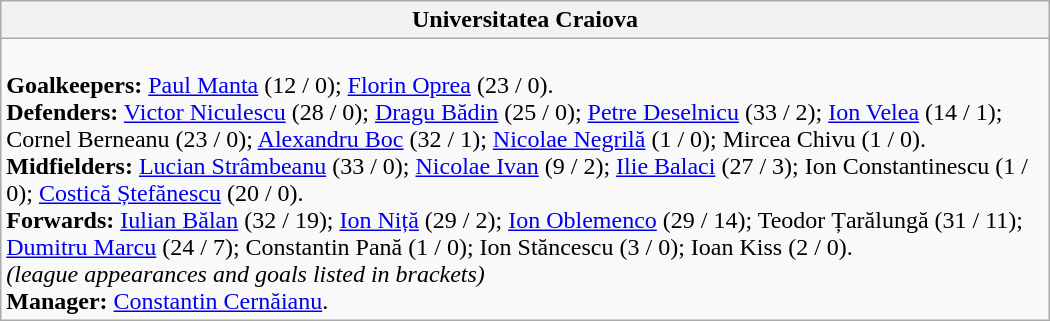<table class="wikitable" style="width:700px">
<tr>
<th>Universitatea Craiova</th>
</tr>
<tr>
<td><br><strong>Goalkeepers:</strong> <a href='#'>Paul Manta</a> (12 / 0); <a href='#'>Florin Oprea</a> (23 / 0).<br>
<strong>Defenders:</strong> <a href='#'>Victor Niculescu</a> (28 / 0); <a href='#'>Dragu Bădin</a> (25 / 0); <a href='#'>Petre Deselnicu</a> (33 / 2); <a href='#'>Ion Velea</a> (14 / 1); Cornel Berneanu (23 / 0); <a href='#'>Alexandru Boc</a> (32 / 1); <a href='#'>Nicolae Negrilă</a> (1 / 0); Mircea Chivu (1 / 0).<br>
<strong>Midfielders:</strong>  <a href='#'>Lucian Strâmbeanu</a> (33 / 0); <a href='#'>Nicolae Ivan</a> (9 / 2); <a href='#'>Ilie Balaci</a> (27 / 3); Ion Constantinescu (1 / 0); <a href='#'>Costică Ștefănescu</a> (20 / 0).<br>
<strong>Forwards:</strong> <a href='#'>Iulian Bălan</a> (32 / 19); <a href='#'>Ion Niță</a> (29 / 2); <a href='#'>Ion Oblemenco</a> (29 / 14); Teodor Țarălungă (31 / 11); <a href='#'>Dumitru Marcu</a> (24 / 7); Constantin Pană (1 / 0); Ion Stăncescu (3 / 0); Ioan Kiss (2 / 0).
<br><em>(league appearances and goals listed in brackets)</em><br><strong>Manager:</strong> <a href='#'>Constantin Cernăianu</a>.</td>
</tr>
</table>
